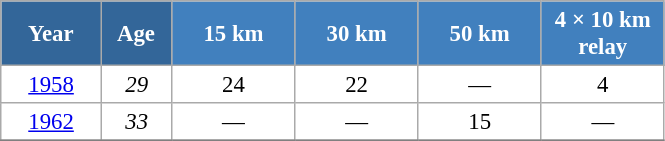<table class="wikitable" style="font-size:95%; text-align:center; border:grey solid 1px; border-collapse:collapse; background:#ffffff;">
<tr>
<th style="background-color:#369; color:white; width:60px;"> Year </th>
<th style="background-color:#369; color:white; width:40px;"> Age </th>
<th style="background-color:#4180be; color:white; width:75px;"> 15 km </th>
<th style="background-color:#4180be; color:white; width:75px;"> 30 km </th>
<th style="background-color:#4180be; color:white; width:75px;"> 50 km </th>
<th style="background-color:#4180be; color:white; width:75px;"> 4 × 10 km <br> relay </th>
</tr>
<tr>
<td><a href='#'>1958</a></td>
<td><em>29</em></td>
<td>24</td>
<td>22</td>
<td>—</td>
<td>4</td>
</tr>
<tr>
<td><a href='#'>1962</a></td>
<td><em>33</em></td>
<td>—</td>
<td>—</td>
<td>15</td>
<td>—</td>
</tr>
<tr>
</tr>
</table>
